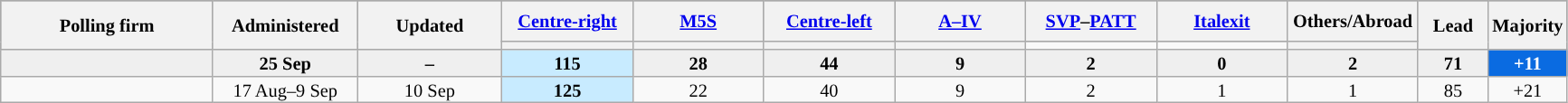<table class="wikitable mw-collapsible" style="text-align:center;font-size:85%;line-height:13px">
<tr style="height:30px; background-color:#8B8B8B">
<th rowspan="2" style="width:150px;">Polling firm</th>
<th rowspan="2" style="width:100px;">Administered</th>
<th rowspan="2" style="width:100px;">Updated</th>
<th style="width:90px;"><a href='#'>Centre-right</a></th>
<th style="width:90px;"><a href='#'>M5S</a></th>
<th style="width:90px;"><a href='#'>Centre-left</a></th>
<th style="width:90px;"><a href='#'>A–IV</a></th>
<th style="width:90px;"><a href='#'>SVP</a>–<a href='#'>PATT</a></th>
<th style="width:90px;"><a href='#'>Italexit</a></th>
<th style="width:90px;">Others/Abroad</th>
<th style="width:45px;" rowspan="2">Lead</th>
<th style="width:45px;" rowspan="2">Majority</th>
</tr>
<tr>
<th style="background:"></th>
<th style="background:"></th>
<th style="background:"></th>
<th style="background:"></th>
<td></td>
<td></td>
<th style="background:"></th>
</tr>
<tr style="background:#EFEFEF; font-weight:bold;">
<td> </td>
<td>25 Sep</td>
<td>–</td>
<td style="background:#C8EBFF">115</td>
<td>28</td>
<td>44</td>
<td>9</td>
<td>2</td>
<td>0</td>
<td>2</td>
<td style="background:">71</td>
<td style="background:#0A6BE1; color:white;">+11</td>
</tr>
<tr>
<td></td>
<td>17 Aug–9 Sep</td>
<td>10 Sep</td>
<td style="background:#C8EBFF"><strong>125</strong></td>
<td>22</td>
<td>40</td>
<td>9</td>
<td>2</td>
<td>1</td>
<td>1</td>
<td style="background:">85</td>
<td style="background:">+21</td>
</tr>
</table>
